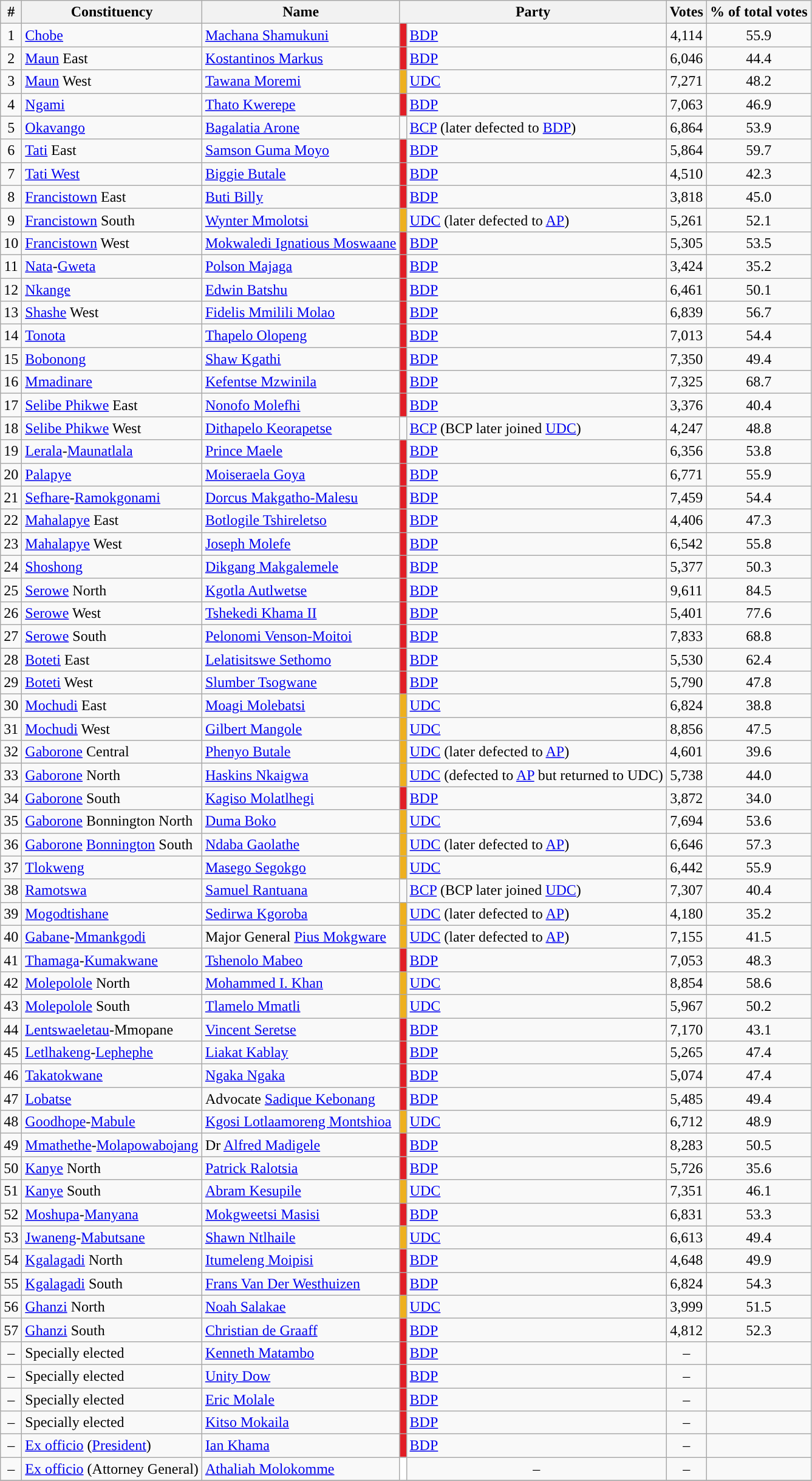<table class="wikitable sortable">
<tr>
<th class="unsortable">#</th>
<th>Constituency</th>
<th>Name</th>
<th colspan=2>Party</th>
<th data-sort-type="number">Votes</th>
<th data-sort-type="number">% of total votes</th>
</tr>
<tr>
<td align="center">1</td>
<td><a href='#'>Chobe</a></td>
<td><a href='#'>Machana Shamukuni</a></td>
<td style="background:#E11E26"></td>
<td><a href='#'>BDP</a></td>
<td align="center">4,114</td>
<td align="center">55.9</td>
</tr>
<tr>
<td align="center">2</td>
<td><a href='#'>Maun</a> East</td>
<td><a href='#'>Kostantinos Markus</a></td>
<td style="background:#E11E26"></td>
<td><a href='#'>BDP</a></td>
<td align="center">6,046</td>
<td align="center">44.4</td>
</tr>
<tr>
<td align="center">3</td>
<td><a href='#'>Maun</a> West</td>
<td><a href='#'>Tawana Moremi</a></td>
<td style="background:#EEB01F"></td>
<td><a href='#'>UDC</a></td>
<td align="center">7,271</td>
<td align="center">48.2</td>
</tr>
<tr>
<td align="center">4</td>
<td><a href='#'>Ngami</a></td>
<td><a href='#'>Thato Kwerepe</a></td>
<td style="background:#E11E26"></td>
<td><a href='#'>BDP</a></td>
<td align="center">7,063</td>
<td align="center">46.9</td>
</tr>
<tr>
<td align="center">5</td>
<td><a href='#'>Okavango</a></td>
<td><a href='#'>Bagalatia Arone</a></td>
<td style="background:"></td>
<td><a href='#'>BCP</a> (later defected to <a href='#'>BDP</a>)</td>
<td align="center">6,864</td>
<td align="center">53.9</td>
</tr>
<tr>
<td align="center">6</td>
<td><a href='#'>Tati</a> East</td>
<td><a href='#'>Samson Guma Moyo</a></td>
<td style="background:#E11E26"></td>
<td><a href='#'>BDP</a></td>
<td align="center">5,864</td>
<td align="center">59.7</td>
</tr>
<tr>
<td align="center">7</td>
<td><a href='#'>Tati West</a></td>
<td><a href='#'>Biggie Butale</a></td>
<td style="background:#E11E26"></td>
<td><a href='#'>BDP</a></td>
<td align="center">4,510</td>
<td align="center">42.3</td>
</tr>
<tr>
<td align="center">8</td>
<td><a href='#'>Francistown</a> East</td>
<td><a href='#'>Buti Billy</a></td>
<td style="background:#E11E26"></td>
<td><a href='#'>BDP</a></td>
<td align="center">3,818</td>
<td align="center">45.0</td>
</tr>
<tr>
<td align="center">9</td>
<td><a href='#'>Francistown</a> South</td>
<td><a href='#'>Wynter Mmolotsi</a></td>
<td style="background:#EEB01F"></td>
<td><a href='#'>UDC</a> (later defected to <a href='#'>AP</a>)</td>
<td align="center">5,261</td>
<td align="center">52.1</td>
</tr>
<tr>
<td align="center">10</td>
<td><a href='#'>Francistown</a> West</td>
<td><a href='#'>Mokwaledi Ignatious Moswaane</a></td>
<td style="background:#E11E26"></td>
<td><a href='#'>BDP</a></td>
<td align="center">5,305</td>
<td align="center">53.5</td>
</tr>
<tr>
<td align="center">11</td>
<td><a href='#'>Nata</a>-<a href='#'>Gweta</a></td>
<td><a href='#'>Polson Majaga</a></td>
<td style="background:#E11E26"></td>
<td><a href='#'>BDP</a></td>
<td align="center">3,424</td>
<td align="center">35.2</td>
</tr>
<tr>
<td align="center">12</td>
<td><a href='#'>Nkange</a></td>
<td><a href='#'>Edwin Batshu</a></td>
<td style="background:#E11E26"></td>
<td><a href='#'>BDP</a></td>
<td align="center">6,461</td>
<td align="center">50.1</td>
</tr>
<tr>
<td align="center">13</td>
<td><a href='#'>Shashe</a> West</td>
<td><a href='#'>Fidelis Mmilili Molao</a></td>
<td style="background:#E11E26"></td>
<td><a href='#'>BDP</a></td>
<td align="center">6,839</td>
<td align="center">56.7</td>
</tr>
<tr>
<td align="center">14</td>
<td><a href='#'>Tonota</a></td>
<td><a href='#'>Thapelo Olopeng</a></td>
<td style="background:#E11E26"></td>
<td><a href='#'>BDP</a></td>
<td align="center">7,013</td>
<td align="center">54.4</td>
</tr>
<tr>
<td align="center">15</td>
<td><a href='#'>Bobonong</a></td>
<td><a href='#'>Shaw Kgathi</a></td>
<td style="background:#E11E26"></td>
<td><a href='#'>BDP</a></td>
<td align="center">7,350</td>
<td align="center">49.4</td>
</tr>
<tr>
<td align="center">16</td>
<td><a href='#'>Mmadinare</a></td>
<td><a href='#'>Kefentse Mzwinila</a></td>
<td style="background:#E11E26"></td>
<td><a href='#'>BDP</a></td>
<td align="center">7,325</td>
<td align="center">68.7</td>
</tr>
<tr>
<td align="center">17</td>
<td><a href='#'>Selibe Phikwe</a> East</td>
<td><a href='#'>Nonofo Molefhi</a></td>
<td style="background:#E11E26"></td>
<td><a href='#'>BDP</a></td>
<td align="center">3,376</td>
<td align="center">40.4</td>
</tr>
<tr>
<td align="center">18</td>
<td><a href='#'>Selibe Phikwe</a> West</td>
<td><a href='#'>Dithapelo Keorapetse</a></td>
<td style="background:"></td>
<td><a href='#'>BCP</a> (BCP later joined <a href='#'>UDC</a>)</td>
<td align="center">4,247</td>
<td align="center">48.8</td>
</tr>
<tr>
<td align="center">19</td>
<td><a href='#'>Lerala</a>-<a href='#'>Maunatlala</a></td>
<td><a href='#'>Prince Maele</a></td>
<td style="background:#E11E26"></td>
<td><a href='#'>BDP</a></td>
<td align="center">6,356</td>
<td align="center">53.8</td>
</tr>
<tr>
<td align="center">20</td>
<td><a href='#'>Palapye</a></td>
<td><a href='#'>Moiseraela Goya</a></td>
<td style="background:#E11E26"></td>
<td><a href='#'>BDP</a></td>
<td align="center">6,771</td>
<td align="center">55.9</td>
</tr>
<tr>
<td align="center">21</td>
<td><a href='#'>Sefhare</a>-<a href='#'>Ramokgonami</a></td>
<td><a href='#'>Dorcus Makgatho-Malesu</a></td>
<td style="background:#E11E26"></td>
<td><a href='#'>BDP</a></td>
<td align="center">7,459</td>
<td align="center">54.4</td>
</tr>
<tr>
<td align="center">22</td>
<td><a href='#'>Mahalapye</a> East</td>
<td><a href='#'>Botlogile Tshireletso</a></td>
<td style="background:#E11E26"></td>
<td><a href='#'>BDP</a></td>
<td align="center">4,406</td>
<td align="center">47.3</td>
</tr>
<tr>
<td align="center">23</td>
<td><a href='#'>Mahalapye</a> West</td>
<td><a href='#'>Joseph Molefe</a></td>
<td style="background:#E11E26"></td>
<td><a href='#'>BDP</a></td>
<td align="center">6,542</td>
<td align="center">55.8</td>
</tr>
<tr>
<td align="center">24</td>
<td><a href='#'>Shoshong</a></td>
<td><a href='#'>Dikgang Makgalemele</a></td>
<td style="background:#E11E26"></td>
<td><a href='#'>BDP</a></td>
<td align="center">5,377</td>
<td align="center">50.3</td>
</tr>
<tr>
<td align="center">25</td>
<td><a href='#'>Serowe</a> North</td>
<td><a href='#'>Kgotla Autlwetse</a></td>
<td style="background:#E11E26"></td>
<td><a href='#'>BDP</a></td>
<td align="center">9,611</td>
<td align="center">84.5</td>
</tr>
<tr>
<td align="center">26</td>
<td><a href='#'>Serowe</a> West</td>
<td><a href='#'>Tshekedi Khama II</a></td>
<td style="background:#E11E26"></td>
<td><a href='#'>BDP</a></td>
<td align="center">5,401</td>
<td align="center">77.6</td>
</tr>
<tr>
<td align="center">27</td>
<td><a href='#'>Serowe</a> South</td>
<td><a href='#'>Pelonomi Venson-Moitoi</a></td>
<td style="background:#E11E26"></td>
<td><a href='#'>BDP</a></td>
<td align="center">7,833</td>
<td align="center">68.8</td>
</tr>
<tr>
<td align="center">28</td>
<td><a href='#'>Boteti</a> East</td>
<td><a href='#'>Lelatisitswe Sethomo</a></td>
<td style="background:#E11E26"></td>
<td><a href='#'>BDP</a></td>
<td align="center">5,530</td>
<td align="center">62.4</td>
</tr>
<tr>
<td align="center">29</td>
<td><a href='#'>Boteti</a> West</td>
<td><a href='#'>Slumber Tsogwane</a></td>
<td style="background:#E11E26"></td>
<td><a href='#'>BDP</a></td>
<td align="center">5,790</td>
<td align="center">47.8</td>
</tr>
<tr>
<td align="center">30</td>
<td><a href='#'>Mochudi</a> East</td>
<td><a href='#'>Moagi Molebatsi</a></td>
<td style="background:#EEB01F"></td>
<td><a href='#'>UDC</a></td>
<td align="center">6,824</td>
<td align="center">38.8</td>
</tr>
<tr>
<td align="center">31</td>
<td><a href='#'>Mochudi</a> West</td>
<td><a href='#'>Gilbert Mangole</a></td>
<td style="background:#EEB01F"></td>
<td><a href='#'>UDC</a></td>
<td align="center">8,856</td>
<td align="center">47.5</td>
</tr>
<tr>
<td align="center">32</td>
<td><a href='#'>Gaborone</a> Central</td>
<td><a href='#'>Phenyo Butale</a></td>
<td style="background:#EEB01F"></td>
<td><a href='#'>UDC</a> (later defected to <a href='#'>AP</a>)</td>
<td align="center">4,601</td>
<td align="center">39.6</td>
</tr>
<tr>
<td align="center">33</td>
<td><a href='#'>Gaborone</a> North</td>
<td><a href='#'>Haskins Nkaigwa</a></td>
<td style="background:#EEB01F"></td>
<td><a href='#'>UDC</a> (defected to <a href='#'>AP</a> but returned to UDC)</td>
<td align="center">5,738</td>
<td align="center">44.0</td>
</tr>
<tr>
<td align="center">34</td>
<td><a href='#'>Gaborone</a> South</td>
<td><a href='#'>Kagiso Molatlhegi</a></td>
<td style="background:#E11E26"></td>
<td><a href='#'>BDP</a></td>
<td align="center">3,872</td>
<td align="center">34.0</td>
</tr>
<tr>
<td align="center">35</td>
<td><a href='#'>Gaborone</a> Bonnington North</td>
<td><a href='#'>Duma Boko</a></td>
<td style="background:#EEB01F"></td>
<td><a href='#'>UDC</a></td>
<td align="center">7,694</td>
<td align="center">53.6</td>
</tr>
<tr>
<td align="center">36</td>
<td><a href='#'>Gaborone</a> <a href='#'>Bonnington</a> South</td>
<td><a href='#'>Ndaba Gaolathe</a></td>
<td style="background:#EEB01F"></td>
<td><a href='#'>UDC</a> (later defected to <a href='#'>AP</a>)</td>
<td align="center">6,646</td>
<td align="center">57.3</td>
</tr>
<tr>
<td align="center">37</td>
<td><a href='#'>Tlokweng</a></td>
<td><a href='#'>Masego Segokgo</a></td>
<td style="background:#EEB01F"></td>
<td><a href='#'>UDC</a></td>
<td align="center">6,442</td>
<td align="center">55.9</td>
</tr>
<tr>
<td align="center">38</td>
<td><a href='#'>Ramotswa</a></td>
<td><a href='#'>Samuel Rantuana</a></td>
<td style="background:"></td>
<td><a href='#'>BCP</a> (BCP later joined <a href='#'>UDC</a>)</td>
<td align="center">7,307</td>
<td align="center">40.4</td>
</tr>
<tr>
<td align="center">39</td>
<td><a href='#'>Mogodtishane</a></td>
<td><a href='#'>Sedirwa Kgoroba</a></td>
<td style="background:#EEB01F"></td>
<td><a href='#'>UDC</a> (later defected to <a href='#'>AP</a>)</td>
<td align="center">4,180</td>
<td align="center">35.2</td>
</tr>
<tr>
<td align="center">40</td>
<td><a href='#'>Gabane</a>-<a href='#'>Mmankgodi</a></td>
<td>Major General <a href='#'>Pius Mokgware</a></td>
<td style="background:#EEB01F"></td>
<td><a href='#'>UDC</a> (later defected to <a href='#'>AP</a>)</td>
<td align="center">7,155</td>
<td align="center">41.5</td>
</tr>
<tr>
<td align="center">41</td>
<td><a href='#'>Thamaga</a>-<a href='#'>Kumakwane</a></td>
<td><a href='#'>Tshenolo Mabeo</a></td>
<td style="background:#E11E26"></td>
<td><a href='#'>BDP</a></td>
<td align="center">7,053</td>
<td align="center">48.3</td>
</tr>
<tr>
<td align="center">42</td>
<td><a href='#'>Molepolole</a> North</td>
<td><a href='#'>Mohammed I. Khan</a></td>
<td style="background:#EEB01F"></td>
<td><a href='#'>UDC</a></td>
<td align="center">8,854</td>
<td align="center">58.6</td>
</tr>
<tr>
<td align="center">43</td>
<td><a href='#'>Molepolole</a> South</td>
<td><a href='#'>Tlamelo Mmatli</a></td>
<td style="background:#EEB01F"></td>
<td><a href='#'>UDC</a></td>
<td align="center">5,967</td>
<td align="center">50.2</td>
</tr>
<tr>
<td align="center">44</td>
<td><a href='#'>Lentswaeletau</a>-Mmopane</td>
<td><a href='#'>Vincent Seretse</a></td>
<td style="background:#E11E26"></td>
<td><a href='#'>BDP</a></td>
<td align="center">7,170</td>
<td align="center">43.1</td>
</tr>
<tr>
<td align="center">45</td>
<td><a href='#'>Letlhakeng</a>-<a href='#'>Lephephe</a></td>
<td><a href='#'>Liakat Kablay</a></td>
<td style="background:#E11E26"></td>
<td><a href='#'>BDP</a></td>
<td align="center">5,265</td>
<td align="center">47.4</td>
</tr>
<tr>
<td align="center">46</td>
<td><a href='#'>Takatokwane</a></td>
<td><a href='#'>Ngaka Ngaka</a></td>
<td style="background:#E11E26"></td>
<td><a href='#'>BDP</a></td>
<td align="center">5,074</td>
<td align="center">47.4</td>
</tr>
<tr>
<td align="center">47</td>
<td><a href='#'>Lobatse</a></td>
<td>Advocate <a href='#'>Sadique Kebonang</a></td>
<td style="background:#E11E26"></td>
<td><a href='#'>BDP</a></td>
<td align="center">5,485</td>
<td align="center">49.4</td>
</tr>
<tr>
<td align="center">48</td>
<td><a href='#'>Goodhope</a>-<a href='#'>Mabule</a></td>
<td><a href='#'>Kgosi Lotlaamoreng Montshioa</a></td>
<td style="background:#EEB01F"></td>
<td><a href='#'>UDC</a></td>
<td align="center">6,712</td>
<td align="center">48.9</td>
</tr>
<tr>
<td align="center">49</td>
<td><a href='#'>Mmathethe</a>-<a href='#'>Molapowabojang</a></td>
<td>Dr <a href='#'>Alfred Madigele</a></td>
<td style="background:#E11E26"></td>
<td><a href='#'>BDP</a></td>
<td align="center">8,283</td>
<td align="center">50.5</td>
</tr>
<tr>
<td align="center">50</td>
<td><a href='#'>Kanye</a> North</td>
<td><a href='#'>Patrick Ralotsia</a></td>
<td style="background:#E11E26"></td>
<td><a href='#'>BDP</a></td>
<td align="center">5,726</td>
<td align="center">35.6</td>
</tr>
<tr>
<td align="center">51</td>
<td><a href='#'>Kanye</a> South</td>
<td><a href='#'>Abram Kesupile</a></td>
<td style="background:#EEB01F"></td>
<td><a href='#'>UDC</a></td>
<td align="center">7,351</td>
<td align="center">46.1</td>
</tr>
<tr>
<td align="center">52</td>
<td><a href='#'>Moshupa</a>-<a href='#'>Manyana</a></td>
<td><a href='#'>Mokgweetsi Masisi</a></td>
<td style="background:#E11E26"></td>
<td><a href='#'>BDP</a></td>
<td align="center">6,831</td>
<td align="center">53.3</td>
</tr>
<tr>
<td align="center">53</td>
<td><a href='#'>Jwaneng</a>-<a href='#'>Mabutsane</a></td>
<td><a href='#'>Shawn Ntlhaile</a></td>
<td style="background:#EEB01F"></td>
<td><a href='#'>UDC</a></td>
<td align="center">6,613</td>
<td align="center">49.4</td>
</tr>
<tr>
<td align="center">54</td>
<td><a href='#'>Kgalagadi</a> North</td>
<td><a href='#'>Itumeleng Moipisi</a></td>
<td style="background:#E11E26"></td>
<td><a href='#'>BDP</a></td>
<td align="center">4,648</td>
<td align="center">49.9</td>
</tr>
<tr>
<td align="center">55</td>
<td><a href='#'>Kgalagadi</a> South</td>
<td><a href='#'>Frans Van Der Westhuizen</a></td>
<td style="background:#E11E26"></td>
<td><a href='#'>BDP</a></td>
<td align="center">6,824</td>
<td align="center">54.3</td>
</tr>
<tr>
<td align="center">56</td>
<td><a href='#'>Ghanzi</a> North</td>
<td><a href='#'>Noah Salakae</a></td>
<td style="background:#EEB01F"></td>
<td><a href='#'>UDC</a></td>
<td align="center">3,999</td>
<td align="center">51.5</td>
</tr>
<tr>
<td align="center">57</td>
<td><a href='#'>Ghanzi</a> South</td>
<td><a href='#'>Christian de Graaff</a></td>
<td style="background:#E11E26"></td>
<td><a href='#'>BDP</a></td>
<td align="center">4,812</td>
<td align="center">52.3</td>
</tr>
<tr>
<td align="center">–</td>
<td>Specially elected</td>
<td><a href='#'>Kenneth Matambo</a></td>
<td style="background:#E11E26"></td>
<td><a href='#'>BDP</a></td>
<td align="center">–</td>
<td align="center"></td>
</tr>
<tr>
<td align="center">–</td>
<td>Specially elected</td>
<td><a href='#'>Unity Dow</a></td>
<td style="background:#E11E26"></td>
<td><a href='#'>BDP</a></td>
<td align="center">–</td>
<td align="center"></td>
</tr>
<tr>
<td align="center">–</td>
<td>Specially elected</td>
<td><a href='#'>Eric Molale </a></td>
<td style="background:#E11E26"></td>
<td><a href='#'>BDP</a></td>
<td align="center">–</td>
<td align="center"></td>
</tr>
<tr>
<td align="center">–</td>
<td>Specially elected</td>
<td><a href='#'>Kitso Mokaila</a></td>
<td style="background:#E11E26"></td>
<td><a href='#'>BDP</a></td>
<td align="center">–</td>
<td align="center"></td>
</tr>
<tr>
<td align="center">–</td>
<td><a href='#'>Ex officio</a> (<a href='#'>President</a>)</td>
<td><a href='#'>Ian Khama</a></td>
<td style="background:#E11E26"></td>
<td><a href='#'>BDP</a></td>
<td align="center">–</td>
<td align="center"></td>
</tr>
<tr>
<td align="center">–</td>
<td><a href='#'>Ex officio</a> (Attorney General)</td>
<td><a href='#'>Athaliah Molokomme</a></td>
<td style="background:white"></td>
<td align="center">–</td>
<td align="center">–</td>
<td align="center"></td>
</tr>
<tr>
</tr>
</table>
